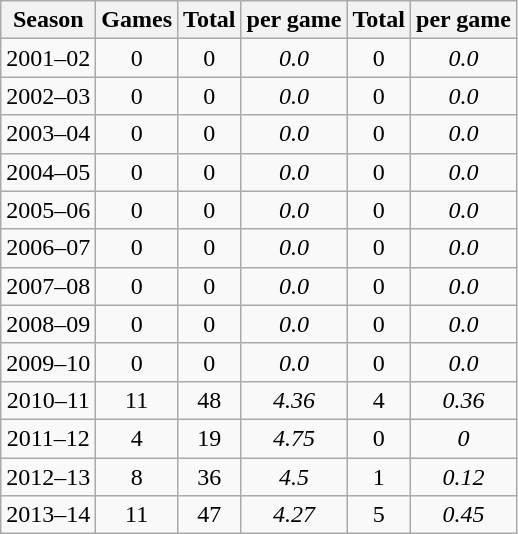<table class="wikitable" style="text-align:center">
<tr>
<th>Season</th>
<th>Games</th>
<th>Total </th>
<th> per game</th>
<th>Total </th>
<th> per game</th>
</tr>
<tr>
<td>2001–02</td>
<td>0</td>
<td>0</td>
<td><em>0.0</em></td>
<td>0</td>
<td><em>0.0</em></td>
</tr>
<tr>
<td>2002–03</td>
<td>0</td>
<td>0</td>
<td><em>0.0</em></td>
<td>0</td>
<td><em>0.0</em></td>
</tr>
<tr>
<td>2003–04</td>
<td>0</td>
<td>0</td>
<td><em>0.0</em></td>
<td>0</td>
<td><em>0.0</em></td>
</tr>
<tr>
<td>2004–05</td>
<td>0</td>
<td>0</td>
<td><em>0.0</em></td>
<td>0</td>
<td><em>0.0</em></td>
</tr>
<tr>
<td>2005–06</td>
<td>0</td>
<td>0</td>
<td><em>0.0</em></td>
<td>0</td>
<td><em>0.0</em></td>
</tr>
<tr>
<td>2006–07</td>
<td>0</td>
<td>0</td>
<td><em>0.0</em></td>
<td>0</td>
<td><em>0.0</em></td>
</tr>
<tr>
<td>2007–08</td>
<td>0</td>
<td>0</td>
<td><em>0.0</em></td>
<td>0</td>
<td><em>0.0</em></td>
</tr>
<tr>
<td>2008–09</td>
<td>0</td>
<td>0</td>
<td><em>0.0</em></td>
<td>0</td>
<td><em>0.0</em></td>
</tr>
<tr>
<td>2009–10</td>
<td>0</td>
<td>0</td>
<td><em>0.0</em></td>
<td>0</td>
<td><em>0.0</em></td>
</tr>
<tr>
<td>2010–11</td>
<td>11</td>
<td>48</td>
<td><em>4.36</em></td>
<td>4</td>
<td><em>0.36</em></td>
</tr>
<tr>
<td>2011–12</td>
<td>4</td>
<td>19</td>
<td><em>4.75</em></td>
<td>0</td>
<td><em>0</em></td>
</tr>
<tr>
<td>2012–13</td>
<td>8</td>
<td>36</td>
<td><em>4.5</em></td>
<td>1</td>
<td><em>0.12</em></td>
</tr>
<tr>
<td>2013–14</td>
<td>11</td>
<td>47</td>
<td><em>4.27</em></td>
<td>5</td>
<td><em>0.45</em></td>
</tr>
</table>
